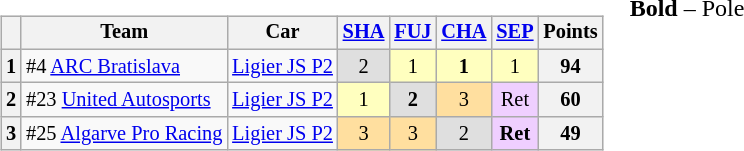<table>
<tr>
<td valign="top"><br><table class="wikitable" style="font-size: 85%; text-align:center;">
<tr>
<th></th>
<th>Team</th>
<th>Car</th>
<th><a href='#'>SHA</a><br></th>
<th><a href='#'>FUJ</a><br></th>
<th><a href='#'>CHA</a><br></th>
<th><a href='#'>SEP</a><br></th>
<th>Points</th>
</tr>
<tr>
<th>1</th>
<td align=left> #4 <a href='#'>ARC Bratislava</a></td>
<td align=left><a href='#'>Ligier JS P2</a></td>
<td style="background:#dfdfdf;">2</td>
<td style="background:#ffffbf;">1</td>
<td style="background:#ffffbf;"><strong>1</strong></td>
<td style="background:#ffffbf;">1</td>
<th>94</th>
</tr>
<tr>
<th>2</th>
<td align="left"> #23 <a href='#'>United Autosports</a></td>
<td align="left"><a href='#'>Ligier JS P2</a></td>
<td style="background:#ffffbf;">1</td>
<td style="background:#dfdfdf;"><strong>2</strong></td>
<td style="background:#ffdf9f;">3</td>
<td style="background:#efcfff;">Ret</td>
<th>60</th>
</tr>
<tr>
<th>3</th>
<td align="left"> #25 <a href='#'>Algarve Pro Racing</a></td>
<td align="left"><a href='#'>Ligier JS P2</a></td>
<td style="background:#ffdf9f;">3</td>
<td style="background:#ffdf9f;">3</td>
<td style="background:#dfdfdf;">2</td>
<td style="background:#efcfff;"><strong>Ret</strong></td>
<th>49</th>
</tr>
</table>
</td>
<td valign="top"><br>
<span><strong>Bold</strong> – Pole<br></span></td>
</tr>
</table>
